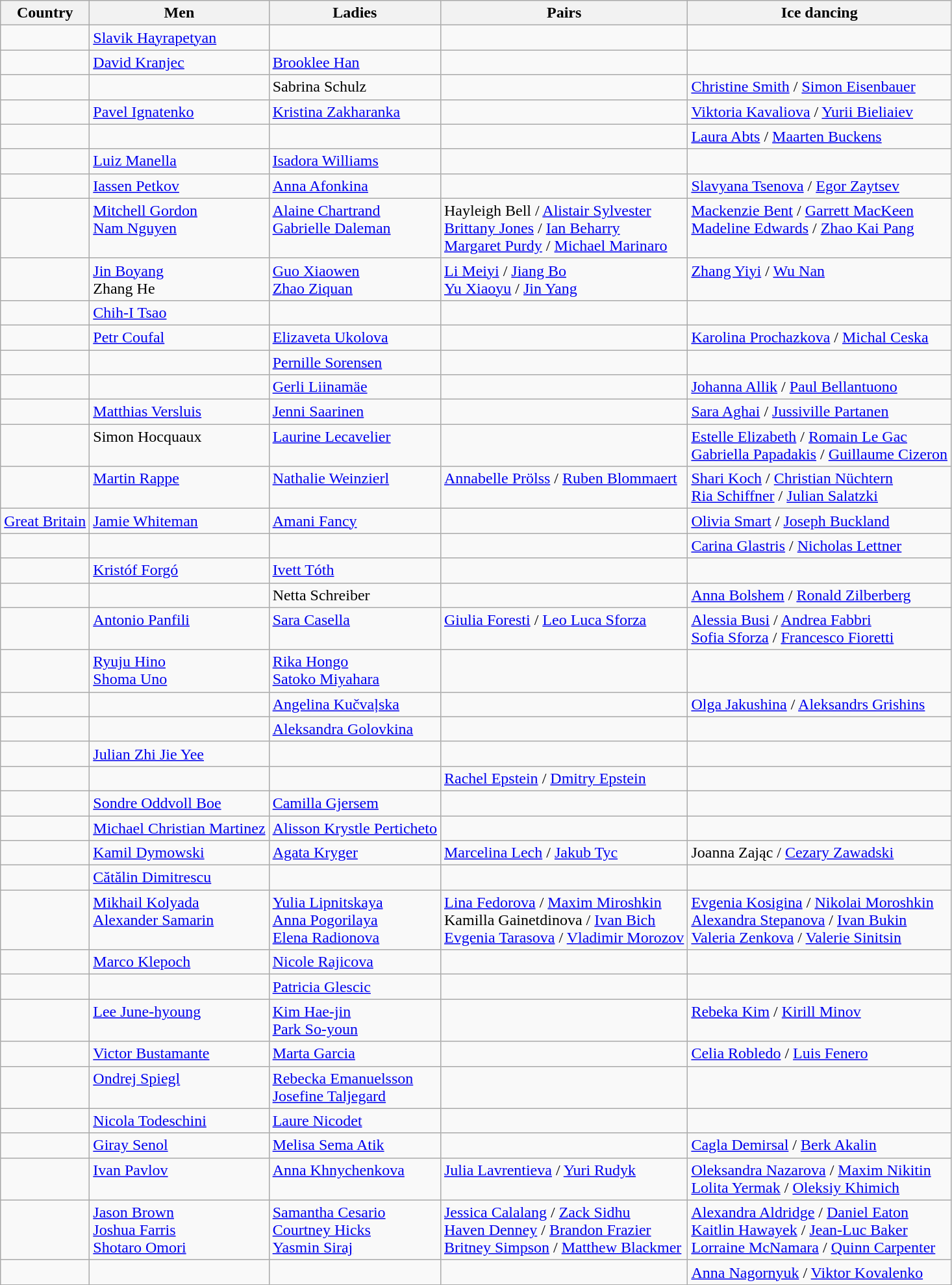<table class="wikitable">
<tr>
<th>Country</th>
<th>Men</th>
<th>Ladies</th>
<th>Pairs</th>
<th>Ice dancing</th>
</tr>
<tr valign="top">
<td></td>
<td><a href='#'>Slavik Hayrapetyan</a></td>
<td></td>
<td></td>
<td></td>
</tr>
<tr valign="top">
<td></td>
<td><a href='#'>David Kranjec</a></td>
<td><a href='#'>Brooklee Han</a></td>
<td></td>
<td></td>
</tr>
<tr valign="top">
<td></td>
<td></td>
<td>Sabrina Schulz</td>
<td></td>
<td><a href='#'>Christine Smith</a> / <a href='#'>Simon Eisenbauer</a></td>
</tr>
<tr valign="top">
<td></td>
<td><a href='#'>Pavel Ignatenko</a></td>
<td><a href='#'>Kristina Zakharanka</a></td>
<td></td>
<td><a href='#'>Viktoria Kavaliova</a> / <a href='#'>Yurii Bieliaiev</a></td>
</tr>
<tr valign="top">
<td></td>
<td></td>
<td></td>
<td></td>
<td><a href='#'>Laura Abts</a> / <a href='#'>Maarten Buckens</a></td>
</tr>
<tr valign="top">
<td></td>
<td><a href='#'>Luiz Manella</a></td>
<td><a href='#'>Isadora Williams</a></td>
<td></td>
<td></td>
</tr>
<tr valign="top">
<td></td>
<td><a href='#'>Iassen Petkov</a></td>
<td><a href='#'>Anna Afonkina</a></td>
<td></td>
<td><a href='#'>Slavyana Tsenova</a> / <a href='#'>Egor Zaytsev</a></td>
</tr>
<tr valign="top">
<td></td>
<td><a href='#'>Mitchell Gordon</a> <br> <a href='#'>Nam Nguyen</a></td>
<td><a href='#'>Alaine Chartrand</a> <br> <a href='#'>Gabrielle Daleman</a></td>
<td>Hayleigh Bell / <a href='#'>Alistair Sylvester</a> <br> <a href='#'>Brittany Jones</a> / <a href='#'>Ian Beharry</a> <br> <a href='#'>Margaret Purdy</a> / <a href='#'>Michael Marinaro</a></td>
<td><a href='#'>Mackenzie Bent</a> / <a href='#'>Garrett MacKeen</a> <br> <a href='#'>Madeline Edwards</a> / <a href='#'>Zhao Kai Pang</a></td>
</tr>
<tr valign="top">
<td></td>
<td><a href='#'>Jin Boyang</a> <br> Zhang He</td>
<td><a href='#'>Guo Xiaowen</a> <br> <a href='#'>Zhao Ziquan</a></td>
<td><a href='#'>Li Meiyi</a> / <a href='#'>Jiang Bo</a> <br> <a href='#'>Yu Xiaoyu</a> / <a href='#'>Jin Yang</a></td>
<td><a href='#'>Zhang Yiyi</a> / <a href='#'>Wu Nan</a></td>
</tr>
<tr valign="top">
<td></td>
<td><a href='#'>Chih-I Tsao</a></td>
<td></td>
<td></td>
<td></td>
</tr>
<tr valign="top">
<td></td>
<td><a href='#'>Petr Coufal</a></td>
<td><a href='#'>Elizaveta Ukolova</a></td>
<td></td>
<td><a href='#'>Karolina Prochazkova</a> / <a href='#'>Michal Ceska</a></td>
</tr>
<tr valign="top">
<td></td>
<td></td>
<td><a href='#'>Pernille Sorensen</a></td>
<td></td>
<td></td>
</tr>
<tr valign="top">
<td></td>
<td></td>
<td><a href='#'>Gerli Liinamäe</a></td>
<td></td>
<td><a href='#'>Johanna Allik</a> / <a href='#'>Paul Bellantuono</a></td>
</tr>
<tr valign="top">
<td></td>
<td><a href='#'>Matthias Versluis</a></td>
<td><a href='#'>Jenni Saarinen</a></td>
<td></td>
<td><a href='#'>Sara Aghai</a> / <a href='#'>Jussiville Partanen</a></td>
</tr>
<tr valign="top">
<td></td>
<td>Simon Hocquaux</td>
<td><a href='#'>Laurine Lecavelier</a></td>
<td></td>
<td><a href='#'>Estelle Elizabeth</a> / <a href='#'>Romain Le Gac</a> <br> <a href='#'>Gabriella Papadakis</a> / <a href='#'>Guillaume Cizeron</a></td>
</tr>
<tr valign="top">
<td></td>
<td><a href='#'>Martin Rappe</a></td>
<td><a href='#'>Nathalie Weinzierl</a></td>
<td><a href='#'>Annabelle Prölss</a> / <a href='#'>Ruben Blommaert</a></td>
<td><a href='#'>Shari Koch</a> / <a href='#'>Christian Nüchtern</a> <br> <a href='#'>Ria Schiffner</a> / <a href='#'>Julian Salatzki</a></td>
</tr>
<tr valign="top">
<td> <a href='#'>Great Britain</a></td>
<td><a href='#'>Jamie Whiteman</a></td>
<td><a href='#'>Amani Fancy</a></td>
<td></td>
<td><a href='#'>Olivia Smart</a> / <a href='#'>Joseph Buckland</a></td>
</tr>
<tr valign="top">
<td></td>
<td></td>
<td></td>
<td></td>
<td><a href='#'>Carina Glastris</a> / <a href='#'>Nicholas Lettner</a></td>
</tr>
<tr valign="top">
<td></td>
<td><a href='#'>Kristóf Forgó</a></td>
<td><a href='#'>Ivett Tóth</a></td>
<td></td>
<td></td>
</tr>
<tr valign="top">
<td></td>
<td></td>
<td>Netta Schreiber</td>
<td></td>
<td><a href='#'>Anna Bolshem</a> / <a href='#'>Ronald Zilberberg</a></td>
</tr>
<tr valign="top">
<td></td>
<td><a href='#'>Antonio Panfili</a></td>
<td><a href='#'>Sara Casella</a></td>
<td><a href='#'>Giulia Foresti</a> / <a href='#'>Leo Luca Sforza</a></td>
<td><a href='#'>Alessia Busi</a> / <a href='#'>Andrea Fabbri</a> <br> <a href='#'>Sofia Sforza</a> / <a href='#'>Francesco Fioretti</a></td>
</tr>
<tr valign="top">
<td></td>
<td><a href='#'>Ryuju Hino</a> <br> <a href='#'>Shoma Uno</a></td>
<td><a href='#'>Rika Hongo</a> <br> <a href='#'>Satoko Miyahara</a></td>
<td></td>
<td></td>
</tr>
<tr valign="top">
<td></td>
<td></td>
<td><a href='#'>Angelina Kučvaļska</a></td>
<td></td>
<td><a href='#'>Olga Jakushina</a> / <a href='#'>Aleksandrs Grishins</a></td>
</tr>
<tr valign="top">
<td></td>
<td></td>
<td><a href='#'>Aleksandra Golovkina</a></td>
<td></td>
<td></td>
</tr>
<tr valign="top">
<td></td>
<td><a href='#'>Julian Zhi Jie Yee</a></td>
<td></td>
<td></td>
<td></td>
</tr>
<tr valign="top">
<td></td>
<td></td>
<td></td>
<td><a href='#'>Rachel Epstein</a> / <a href='#'>Dmitry Epstein</a></td>
<td></td>
</tr>
<tr valign="top">
<td></td>
<td><a href='#'>Sondre Oddvoll Boe</a></td>
<td><a href='#'>Camilla Gjersem</a></td>
<td></td>
<td></td>
</tr>
<tr valign="top">
<td></td>
<td><a href='#'>Michael Christian Martinez</a></td>
<td><a href='#'>Alisson Krystle Perticheto</a></td>
<td></td>
<td></td>
</tr>
<tr valign="top">
<td></td>
<td><a href='#'>Kamil Dymowski</a></td>
<td><a href='#'>Agata Kryger</a></td>
<td><a href='#'>Marcelina Lech</a> / <a href='#'>Jakub Tyc</a></td>
<td>Joanna Zając / <a href='#'>Cezary Zawadski</a></td>
</tr>
<tr valign="top">
<td></td>
<td><a href='#'>Cătălin Dimitrescu</a></td>
<td></td>
<td></td>
<td></td>
</tr>
<tr valign="top">
<td></td>
<td><a href='#'>Mikhail Kolyada</a> <br> <a href='#'>Alexander Samarin</a></td>
<td><a href='#'>Yulia Lipnitskaya</a> <br> <a href='#'>Anna Pogorilaya</a> <br> <a href='#'>Elena Radionova</a></td>
<td><a href='#'>Lina Fedorova</a> / <a href='#'>Maxim Miroshkin</a> <br> Kamilla Gainetdinova / <a href='#'>Ivan Bich</a> <br> <a href='#'>Evgenia Tarasova</a> / <a href='#'>Vladimir Morozov</a></td>
<td><a href='#'>Evgenia Kosigina</a> / <a href='#'>Nikolai Moroshkin</a> <br> <a href='#'>Alexandra Stepanova</a> / <a href='#'>Ivan Bukin</a> <br> <a href='#'>Valeria Zenkova</a> / <a href='#'>Valerie Sinitsin</a></td>
</tr>
<tr valign="top">
<td></td>
<td><a href='#'>Marco Klepoch</a></td>
<td><a href='#'>Nicole Rajicova</a></td>
<td></td>
<td></td>
</tr>
<tr valign="top">
<td></td>
<td></td>
<td><a href='#'>Patricia Glescic</a></td>
<td></td>
<td></td>
</tr>
<tr valign="top">
<td></td>
<td><a href='#'>Lee June-hyoung</a></td>
<td><a href='#'>Kim Hae-jin</a> <br> <a href='#'>Park So-youn</a></td>
<td></td>
<td><a href='#'>Rebeka Kim</a> / <a href='#'>Kirill Minov</a></td>
</tr>
<tr valign="top">
<td></td>
<td><a href='#'>Victor Bustamante</a></td>
<td><a href='#'>Marta Garcia</a></td>
<td></td>
<td><a href='#'>Celia Robledo</a> / <a href='#'>Luis Fenero</a></td>
</tr>
<tr valign="top">
<td></td>
<td><a href='#'>Ondrej Spiegl</a></td>
<td><a href='#'>Rebecka Emanuelsson</a> <br> <a href='#'>Josefine Taljegard</a></td>
<td></td>
<td></td>
</tr>
<tr valign="top">
<td></td>
<td><a href='#'>Nicola Todeschini</a></td>
<td><a href='#'>Laure Nicodet</a></td>
<td></td>
<td></td>
</tr>
<tr valign="top">
<td></td>
<td><a href='#'>Giray Senol</a></td>
<td><a href='#'>Melisa Sema Atik</a></td>
<td></td>
<td><a href='#'>Cagla Demirsal</a> / <a href='#'>Berk Akalin</a></td>
</tr>
<tr valign="top">
<td></td>
<td><a href='#'>Ivan Pavlov</a></td>
<td><a href='#'>Anna Khnychenkova</a></td>
<td><a href='#'>Julia Lavrentieva</a> / <a href='#'>Yuri Rudyk</a></td>
<td><a href='#'>Oleksandra Nazarova</a> / <a href='#'>Maxim Nikitin</a> <br> <a href='#'>Lolita Yermak</a> / <a href='#'>Oleksiy Khimich</a></td>
</tr>
<tr valign="top">
<td></td>
<td><a href='#'>Jason Brown</a> <br> <a href='#'>Joshua Farris</a> <br> <a href='#'>Shotaro Omori</a></td>
<td><a href='#'>Samantha Cesario</a> <br> <a href='#'>Courtney Hicks</a> <br> <a href='#'>Yasmin Siraj</a></td>
<td><a href='#'>Jessica Calalang</a> / <a href='#'>Zack Sidhu</a> <br> <a href='#'>Haven Denney</a> / <a href='#'>Brandon Frazier</a> <br> <a href='#'>Britney Simpson</a> / <a href='#'>Matthew Blackmer</a></td>
<td><a href='#'>Alexandra Aldridge</a> / <a href='#'>Daniel Eaton</a> <br> <a href='#'>Kaitlin Hawayek</a> / <a href='#'>Jean-Luc Baker</a> <br> <a href='#'>Lorraine McNamara</a> / <a href='#'>Quinn Carpenter</a></td>
</tr>
<tr valign="top">
<td></td>
<td></td>
<td></td>
<td></td>
<td><a href='#'>Anna Nagornyuk</a> / <a href='#'>Viktor Kovalenko</a></td>
</tr>
</table>
